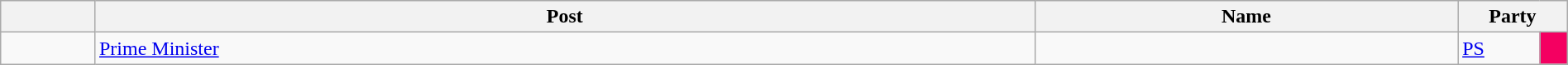<table class="wikitable sortable" style="width:100%;">
<tr>
<th class="unsortable"></th>
<th width=60%>Post</th>
<th width=27%>Name</th>
<th colspan="2" width="7%">Party</th>
</tr>
<tr>
<td></td>
<td><a href='#'>Prime Minister</a></td>
<td></td>
<td><a href='#'>PS</a></td>
<td style="width:1px;; background:#F40061;"></td>
</tr>
</table>
